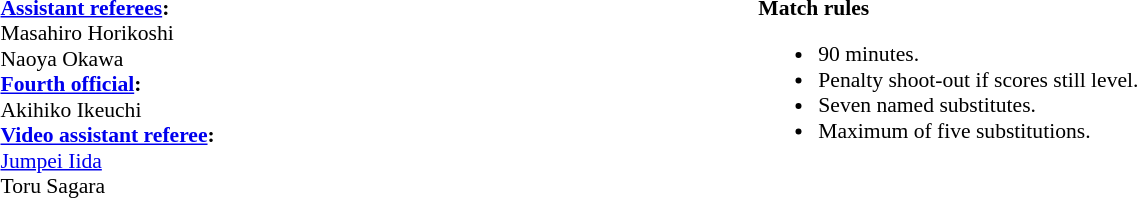<table style="width:100%;font-size:90%">
<tr>
<td><br><strong><a href='#'>Assistant referees</a>:</strong>
<br>Masahiro Horikoshi
<br>Naoya Okawa
<br><strong><a href='#'>Fourth official</a>:</strong>
<br>Akihiko Ikeuchi
<br><strong><a href='#'>Video assistant referee</a>:</strong>
<br><a href='#'>Jumpei Iida</a>
<br>Toru Sagara</td>
<td style="width:60%; vertical-align:top;"><br><strong>Match rules</strong><ul><li>90 minutes.</li><li>Penalty shoot-out if scores still level.</li><li>Seven named substitutes.</li><li>Maximum of five substitutions.</li></ul></td>
</tr>
</table>
